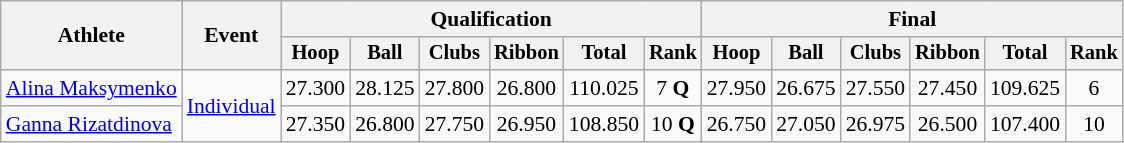<table class=wikitable style="font-size:90%">
<tr>
<th rowspan="2">Athlete</th>
<th rowspan="2">Event</th>
<th colspan=6>Qualification</th>
<th colspan=6>Final</th>
</tr>
<tr style="font-size:95%">
<th>Hoop</th>
<th>Ball</th>
<th>Clubs</th>
<th>Ribbon</th>
<th>Total</th>
<th>Rank</th>
<th>Hoop</th>
<th>Ball</th>
<th>Clubs</th>
<th>Ribbon</th>
<th>Total</th>
<th>Rank</th>
</tr>
<tr align=center>
<td align=left><a href='#'>Alina Maksymenko</a></td>
<td align=left rowspan=2><a href='#'>Individual</a></td>
<td>27.300</td>
<td>28.125</td>
<td>27.800</td>
<td>26.800</td>
<td>110.025</td>
<td>7 <strong>Q</strong></td>
<td>27.950</td>
<td>26.675</td>
<td>27.550</td>
<td>27.450</td>
<td>109.625</td>
<td>6</td>
</tr>
<tr align=center>
<td align=left><a href='#'>Ganna Rizatdinova</a></td>
<td>27.350</td>
<td>26.800</td>
<td>27.750</td>
<td>26.950</td>
<td>108.850</td>
<td>10 <strong>Q</strong></td>
<td>26.750</td>
<td>27.050</td>
<td>26.975</td>
<td>26.500</td>
<td>107.400</td>
<td>10</td>
</tr>
</table>
